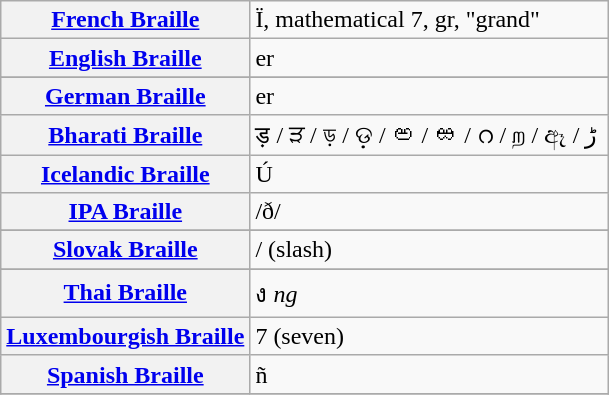<table class="wikitable">
<tr>
<th align=left><a href='#'>French Braille</a></th>
<td>Ï, mathematical 7, gr, "grand"</td>
</tr>
<tr>
<th align=left><a href='#'>English Braille</a></th>
<td>er</td>
</tr>
<tr>
</tr>
<tr>
<th align=left><a href='#'>German Braille</a></th>
<td>er</td>
</tr>
<tr>
<th align=left><a href='#'>Bharati Braille</a></th>
<td>ड़ / ੜ / ড় / ଡ଼ / ఱ / ಱ / റ / ற / ඈ / ڑ ‎</td>
</tr>
<tr>
<th align=left><a href='#'>Icelandic Braille</a></th>
<td>Ú</td>
</tr>
<tr>
<th align=left><a href='#'>IPA Braille</a></th>
<td>/ð/</td>
</tr>
<tr>
</tr>
<tr>
<th align=left><a href='#'>Slovak Braille</a></th>
<td>/ (slash)</td>
</tr>
<tr>
</tr>
<tr>
</tr>
<tr>
</tr>
<tr>
<th align=left><a href='#'>Thai Braille</a></th>
<td>ง <em>ng</em></td>
</tr>
<tr>
<th align=left><a href='#'>Luxembourgish Braille</a></th>
<td>7 (seven)</td>
</tr>
<tr>
<th align=left><a href='#'>Spanish Braille</a></th>
<td>ñ</td>
</tr>
<tr>
</tr>
</table>
